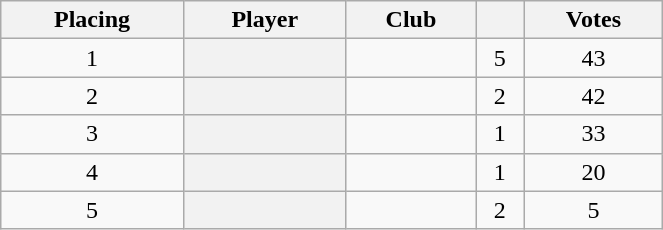<table class="wikitable plainrowheaders sortable" style="text-align:center; width:35%">
<tr>
<th class=unsortable>Placing</th>
<th>Player</th>
<th>Club</th>
<th></th>
<th>Votes</th>
</tr>
<tr>
<td>1</td>
<th scope=row></th>
<td align=left></td>
<td>5</td>
<td>43</td>
</tr>
<tr>
<td>2</td>
<th scope=row></th>
<td align=left></td>
<td>2</td>
<td>42</td>
</tr>
<tr>
<td>3</td>
<th scope=row></th>
<td align=left></td>
<td>1</td>
<td>33</td>
</tr>
<tr>
<td>4</td>
<th scope=row></th>
<td align=left></td>
<td>1</td>
<td>20</td>
</tr>
<tr>
<td>5</td>
<th scope=row></th>
<td align=left></td>
<td>2</td>
<td>5</td>
</tr>
</table>
